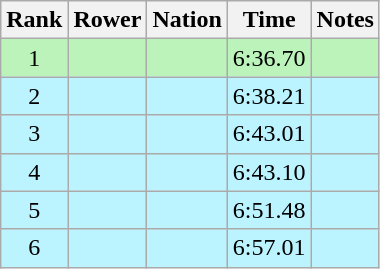<table class="wikitable sortable" style="text-align:center">
<tr>
<th>Rank</th>
<th>Rower</th>
<th>Nation</th>
<th>Time</th>
<th>Notes</th>
</tr>
<tr bgcolor=bbf3bb>
<td>1</td>
<td align=left data-sort-value="Agrikola, Georg"></td>
<td align=left></td>
<td>6:36.70</td>
<td></td>
</tr>
<tr bgcolor=bbf3ff>
<td>2</td>
<td align=left data-sort-value="Enquist, Paul"></td>
<td align=left></td>
<td>6:38.21</td>
<td></td>
</tr>
<tr bgcolor=bbf3ff>
<td>3</td>
<td align=left data-sort-value="Hansen, Alf"></td>
<td align=left></td>
<td>6:43.01</td>
<td></td>
</tr>
<tr bgcolor=bbf3ff>
<td>4</td>
<td align=left data-sort-value="Auerbach, Wilfried"></td>
<td align=left></td>
<td>6:43.10</td>
<td></td>
</tr>
<tr bgcolor=bbf3ff>
<td>5</td>
<td align=left data-sort-value="Nater, Marc-Sven"></td>
<td align=left></td>
<td>6:51.48</td>
<td></td>
</tr>
<tr bgcolor=bbf3ff>
<td>6</td>
<td align=left data-sort-value="Arrillaga, Eduardo"></td>
<td align=left></td>
<td>6:57.01</td>
<td></td>
</tr>
</table>
